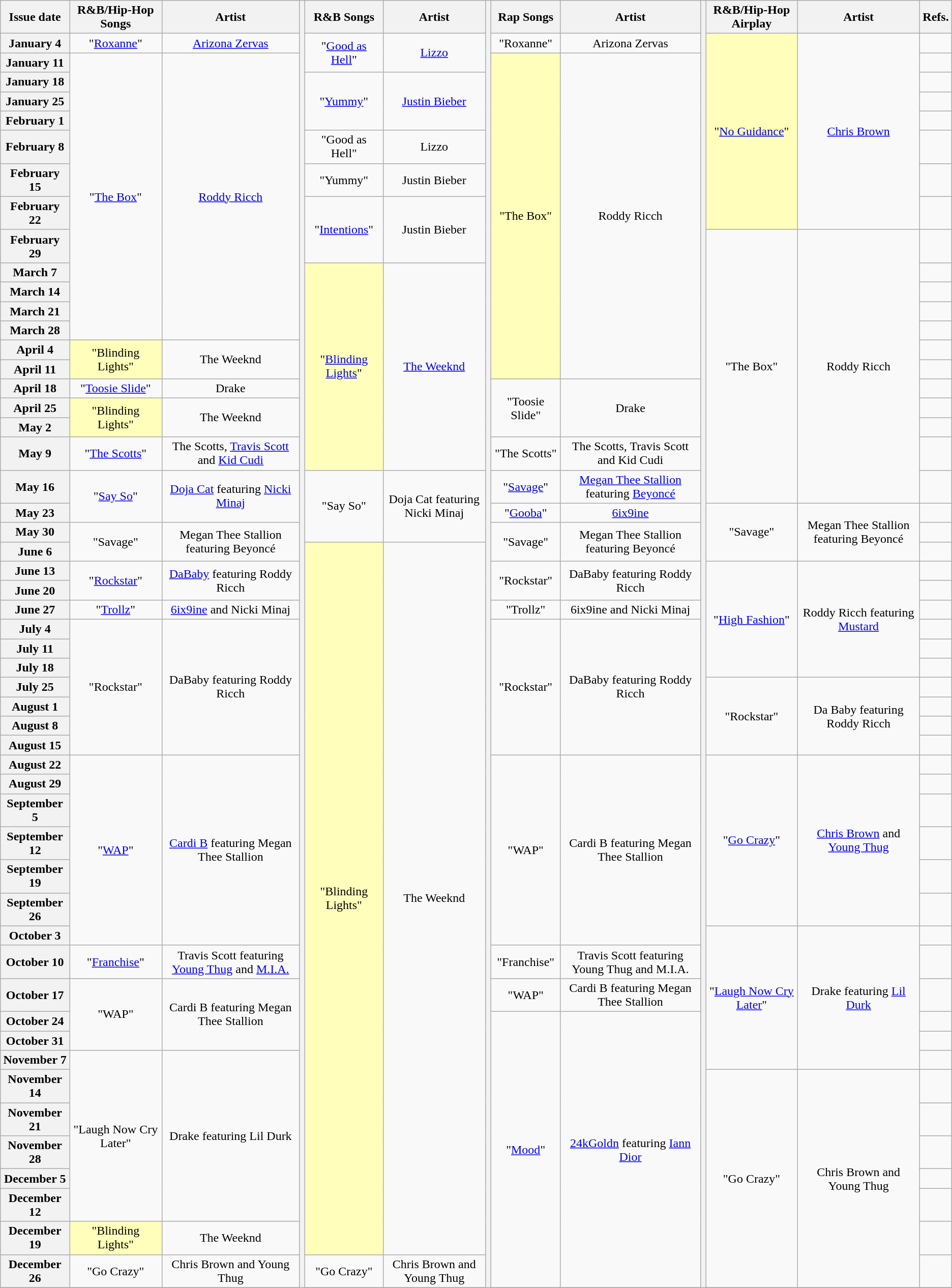<table class="wikitable plainrowheaders" style="text-align:center;">
<tr>
<th>Issue date</th>
<th>R&B/Hip-Hop Songs</th>
<th>Artist</th>
<th rowspan="62"></th>
<th>R&B Songs</th>
<th>Artist</th>
<th rowspan="62"></th>
<th>Rap Songs</th>
<th>Artist</th>
<th rowspan="62"></th>
<th>R&B/Hip-Hop Airplay</th>
<th>Artist</th>
<th>Refs.</th>
</tr>
<tr>
<th scope="row">January 4</th>
<td>"<a href='#'>Roxanne</a>"</td>
<td><a href='#'>Arizona Zervas</a></td>
<td rowspan="2">"<a href='#'>Good as Hell</a>"</td>
<td rowspan="2"><a href='#'>Lizzo</a></td>
<td>"Roxanne"</td>
<td>Arizona Zervas</td>
<td bgcolor=FFFFBB rowspan="8">"<a href='#'>No Guidance</a>" </td>
<td rowspan="8"><a href='#'>Chris Brown</a> </td>
<td></td>
</tr>
<tr>
<th scope="row">January 11</th>
<td rowspan="12">"<a href='#'>The Box</a>"</td>
<td rowspan="12"><a href='#'>Roddy Ricch</a></td>
<td bgcolor=FFFFBB rowspan="14">"The Box" </td>
<td rowspan="14">Roddy Ricch</td>
<td></td>
</tr>
<tr>
<th scope="row">January 18</th>
<td rowspan="3">"<a href='#'>Yummy</a>"</td>
<td rowspan="3"><a href='#'>Justin Bieber</a></td>
<td></td>
</tr>
<tr>
<th scope="row">January 25</th>
<td></td>
</tr>
<tr>
<th scope="row">February 1</th>
<td></td>
</tr>
<tr>
<th scope="row">February 8</th>
<td>"Good as Hell"</td>
<td>Lizzo</td>
<td></td>
</tr>
<tr>
<th scope="row">February 15</th>
<td>"Yummy"</td>
<td>Justin Bieber</td>
<td></td>
</tr>
<tr>
<th scope="row">February 22</th>
<td rowspan="2">"<a href='#'>Intentions</a>"</td>
<td rowspan="2">Justin Bieber </td>
<td></td>
</tr>
<tr>
<th scope="row">February 29</th>
<td rowspan="12">"The Box"</td>
<td rowspan="12">Roddy Ricch</td>
<td></td>
</tr>
<tr>
<th scope="row">March 7</th>
<td bgcolor=FFFFBB rowspan="10">"<a href='#'>Blinding Lights</a>" </td>
<td rowspan="10"><a href='#'>The Weeknd</a></td>
<td></td>
</tr>
<tr>
<th scope="row">March 14</th>
<td></td>
</tr>
<tr>
<th scope="row">March 21</th>
<td></td>
</tr>
<tr>
<th scope="row">March 28</th>
<td></td>
</tr>
<tr>
<th scope="row">April 4</th>
<td bgcolor=FFFFBB rowspan="2">"Blinding Lights" </td>
<td rowspan="2">The Weeknd</td>
<td></td>
</tr>
<tr>
<th scope="row">April 11</th>
<td></td>
</tr>
<tr>
<th scope="row">April 18</th>
<td>"<a href='#'>Toosie Slide</a>"</td>
<td>Drake</td>
<td rowspan="3">"Toosie Slide"</td>
<td rowspan="3">Drake</td>
<td></td>
</tr>
<tr>
<th scope="row">April 25</th>
<td bgcolor=FFFFBB rowspan="2">"Blinding Lights" </td>
<td rowspan="2">The Weeknd</td>
<td></td>
</tr>
<tr>
<th scope="row">May 2</th>
<td></td>
</tr>
<tr>
<th scope="row">May 9</th>
<td>"<a href='#'>The Scotts</a>"</td>
<td>The Scotts, <a href='#'>Travis Scott</a> and <a href='#'>Kid Cudi</a></td>
<td>"The Scotts"</td>
<td>The Scotts, Travis Scott and Kid Cudi</td>
<td></td>
</tr>
<tr>
<th scope="row">May 16</th>
<td rowspan="2">"<a href='#'>Say So</a>"</td>
<td rowspan="2"><a href='#'>Doja Cat</a> featuring <a href='#'>Nicki Minaj</a></td>
<td rowspan="3">"Say So"</td>
<td rowspan="3">Doja Cat featuring Nicki Minaj</td>
<td>"<a href='#'>Savage</a>"</td>
<td><a href='#'>Megan Thee Stallion</a> featuring <a href='#'>Beyoncé</a></td>
<td></td>
</tr>
<tr>
<th scope="row">May 23</th>
<td>"<a href='#'>Gooba</a>"</td>
<td><a href='#'>6ix9ine</a></td>
<td rowspan="3">"Savage"</td>
<td rowspan="3">Megan Thee Stallion featuring Beyoncé</td>
<td></td>
</tr>
<tr>
<th scope="row">May 30</th>
<td rowspan="2">"Savage"</td>
<td rowspan="2">Megan Thee Stallion featuring Beyoncé</td>
<td rowspan="2">"Savage"</td>
<td rowspan="2">Megan Thee Stallion featuring Beyoncé</td>
<td></td>
</tr>
<tr>
<th scope="row">June 6</th>
<td rowspan="29" bgcolor="FFFFBB">"Blinding Lights" </td>
<td rowspan="29">The Weeknd</td>
<td></td>
</tr>
<tr>
<th scope="row">June 13</th>
<td rowspan="2">"<a href='#'>Rockstar</a>"</td>
<td rowspan="2"><a href='#'>DaBaby</a> featuring Roddy Ricch</td>
<td rowspan="2">"Rockstar"</td>
<td rowspan="2">DaBaby featuring Roddy Ricch</td>
<td rowspan="6">"<a href='#'>High Fashion</a>"</td>
<td rowspan="6">Roddy Ricch featuring <a href='#'>Mustard</a></td>
<td></td>
</tr>
<tr>
<th scope="row">June 20</th>
<td></td>
</tr>
<tr>
<th scope="row">June 27</th>
<td>"<a href='#'>Trollz</a>"</td>
<td><a href='#'>6ix9ine</a> and Nicki Minaj</td>
<td>"Trollz"</td>
<td>6ix9ine and Nicki Minaj</td>
<td></td>
</tr>
<tr>
<th scope="row">July 4</th>
<td rowspan="7">"Rockstar"</td>
<td rowspan="7">DaBaby featuring Roddy Ricch</td>
<td rowspan="7">"Rockstar"</td>
<td rowspan="7">DaBaby featuring Roddy Ricch</td>
<td></td>
</tr>
<tr>
<th scope="row">July 11</th>
<td></td>
</tr>
<tr>
<th scope="row">July 18</th>
<td></td>
</tr>
<tr>
<th scope="row">July 25</th>
<td rowspan="4">"Rockstar"</td>
<td rowspan="4">Da Baby featuring Roddy Ricch</td>
<td></td>
</tr>
<tr>
<th scope="row">August 1</th>
<td></td>
</tr>
<tr>
<th scope="row">August 8</th>
<td></td>
</tr>
<tr>
<th scope="row">August 15</th>
<td></td>
</tr>
<tr>
<th scope="row">August 22</th>
<td rowspan="7">"<a href='#'>WAP</a>"</td>
<td rowspan="7"><a href='#'>Cardi B</a> featuring Megan Thee Stallion</td>
<td rowspan="7">"WAP"</td>
<td rowspan="7">Cardi B featuring Megan Thee Stallion</td>
<td rowspan="6">"<a href='#'>Go Crazy</a>"</td>
<td rowspan="6"><a href='#'>Chris Brown</a> and <a href='#'>Young Thug</a></td>
<td></td>
</tr>
<tr>
<th scope="row">August 29</th>
<td></td>
</tr>
<tr>
<th scope="row">September 5</th>
<td></td>
</tr>
<tr>
<th scope="row">September 12</th>
<td></td>
</tr>
<tr>
<th scope="row">September 19</th>
<td></td>
</tr>
<tr>
<th scope="row">September 26</th>
<td></td>
</tr>
<tr>
<th scope="row">October 3</th>
<td rowspan="6">"<a href='#'>Laugh Now Cry Later</a>"</td>
<td rowspan="6">Drake featuring <a href='#'>Lil Durk</a></td>
<td></td>
</tr>
<tr>
<th scope="row">October 10</th>
<td>"<a href='#'>Franchise</a>"</td>
<td>Travis Scott featuring <a href='#'>Young Thug</a> and <a href='#'>M.I.A.</a></td>
<td>"Franchise"</td>
<td>Travis Scott featuring Young Thug and M.I.A.</td>
<td></td>
</tr>
<tr>
<th scope="row">October 17</th>
<td rowspan="3">"WAP"</td>
<td rowspan="3">Cardi B featuring Megan Thee Stallion</td>
<td>"WAP"</td>
<td>Cardi B featuring Megan Thee Stallion</td>
<td></td>
</tr>
<tr>
<th scope="row">October 24</th>
<td rowspan="10">"<a href='#'>Mood</a>"</td>
<td rowspan="10"><a href='#'>24kGoldn</a> featuring <a href='#'>Iann Dior</a></td>
<td></td>
</tr>
<tr>
<th scope="row">October 31</th>
<td></td>
</tr>
<tr>
<th scope="row">November 7</th>
<td rowspan="6">"Laugh Now Cry Later"</td>
<td rowspan="6">Drake featuring Lil Durk</td>
<td></td>
</tr>
<tr>
<th scope="row">November 14</th>
<td rowspan="7">"Go Crazy"</td>
<td rowspan="7">Chris Brown and Young Thug</td>
<td></td>
</tr>
<tr>
<th scope="row">November 21</th>
<td></td>
</tr>
<tr>
<th scope="row">November 28</th>
<td></td>
</tr>
<tr>
<th scope="row">December 5</th>
<td></td>
</tr>
<tr>
<th scope="row">December 12</th>
<td></td>
</tr>
<tr>
<th scope="row">December 19</th>
<td bgcolor=FFFFBB rowspan="1">"Blinding Lights" </td>
<td rowspan="1">The Weeknd</td>
<td></td>
</tr>
<tr>
<th scope="row">December 26</th>
<td rowspan="1">"Go Crazy"</td>
<td rowspan="1">Chris Brown and Young Thug</td>
<td rowspan="1">"Go Crazy"</td>
<td rowspan="1">Chris Brown and Young Thug</td>
<td></td>
</tr>
<tr>
</tr>
</table>
